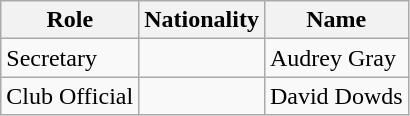<table class="wikitable" style="text-align: center">
<tr>
<th>Role</th>
<th>Nationality</th>
<th>Name</th>
</tr>
<tr>
<td align=left>Secretary</td>
<td></td>
<td align=left>Audrey Gray</td>
</tr>
<tr>
<td align=left>Club Official</td>
<td></td>
<td align=left>David Dowds</td>
</tr>
</table>
